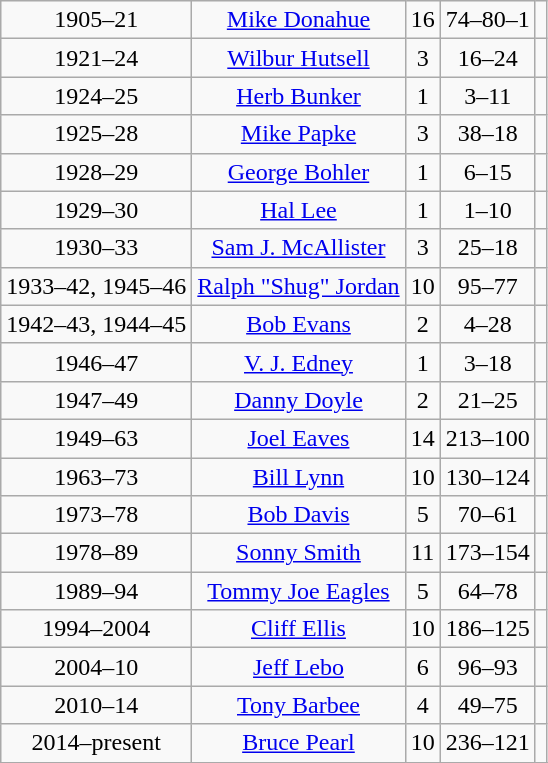<table class="wikitable" style="text-align:center">
<tr>
<td>1905–21</td>
<td><a href='#'>Mike Donahue</a></td>
<td>16</td>
<td>74–80–1</td>
<td></td>
</tr>
<tr>
<td>1921–24</td>
<td><a href='#'>Wilbur Hutsell</a></td>
<td>3</td>
<td>16–24</td>
<td></td>
</tr>
<tr>
<td>1924–25</td>
<td><a href='#'>Herb Bunker</a></td>
<td>1</td>
<td>3–11</td>
<td></td>
</tr>
<tr>
<td>1925–28</td>
<td><a href='#'>Mike Papke</a></td>
<td>3</td>
<td>38–18</td>
<td></td>
</tr>
<tr>
<td>1928–29</td>
<td><a href='#'>George Bohler</a></td>
<td>1</td>
<td>6–15</td>
<td></td>
</tr>
<tr>
<td>1929–30</td>
<td><a href='#'>Hal Lee</a></td>
<td>1</td>
<td>1–10</td>
<td></td>
</tr>
<tr>
<td>1930–33</td>
<td><a href='#'>Sam J. McAllister</a></td>
<td>3</td>
<td>25–18</td>
<td></td>
</tr>
<tr>
<td>1933–42, 1945–46</td>
<td><a href='#'>Ralph "Shug" Jordan</a></td>
<td>10</td>
<td>95–77</td>
<td></td>
</tr>
<tr>
<td>1942–43, 1944–45</td>
<td><a href='#'>Bob Evans</a></td>
<td>2</td>
<td>4–28</td>
<td></td>
</tr>
<tr>
<td>1946–47</td>
<td><a href='#'>V. J. Edney</a></td>
<td>1</td>
<td>3–18</td>
<td></td>
</tr>
<tr>
<td>1947–49</td>
<td><a href='#'>Danny Doyle</a></td>
<td>2</td>
<td>21–25</td>
<td></td>
</tr>
<tr>
<td>1949–63</td>
<td><a href='#'>Joel Eaves</a></td>
<td>14</td>
<td>213–100</td>
<td></td>
</tr>
<tr>
<td>1963–73</td>
<td><a href='#'>Bill Lynn</a></td>
<td>10</td>
<td>130–124</td>
<td></td>
</tr>
<tr>
<td>1973–78</td>
<td><a href='#'>Bob Davis</a></td>
<td>5</td>
<td>70–61</td>
<td></td>
</tr>
<tr>
<td>1978–89</td>
<td><a href='#'>Sonny Smith</a></td>
<td>11</td>
<td>173–154</td>
<td></td>
</tr>
<tr>
<td>1989–94</td>
<td><a href='#'>Tommy Joe Eagles</a></td>
<td>5</td>
<td>64–78</td>
<td></td>
</tr>
<tr>
<td>1994–2004</td>
<td><a href='#'>Cliff Ellis</a></td>
<td>10</td>
<td>186–125</td>
<td></td>
</tr>
<tr>
<td>2004–10</td>
<td><a href='#'>Jeff Lebo</a></td>
<td>6</td>
<td>96–93</td>
<td></td>
</tr>
<tr>
<td>2010–14</td>
<td><a href='#'>Tony Barbee</a></td>
<td>4</td>
<td>49–75</td>
<td></td>
</tr>
<tr>
<td>2014–present</td>
<td><a href='#'>Bruce Pearl</a></td>
<td>10</td>
<td>236–121</td>
<td></td>
</tr>
<tr>
</tr>
<tr>
</tr>
</table>
